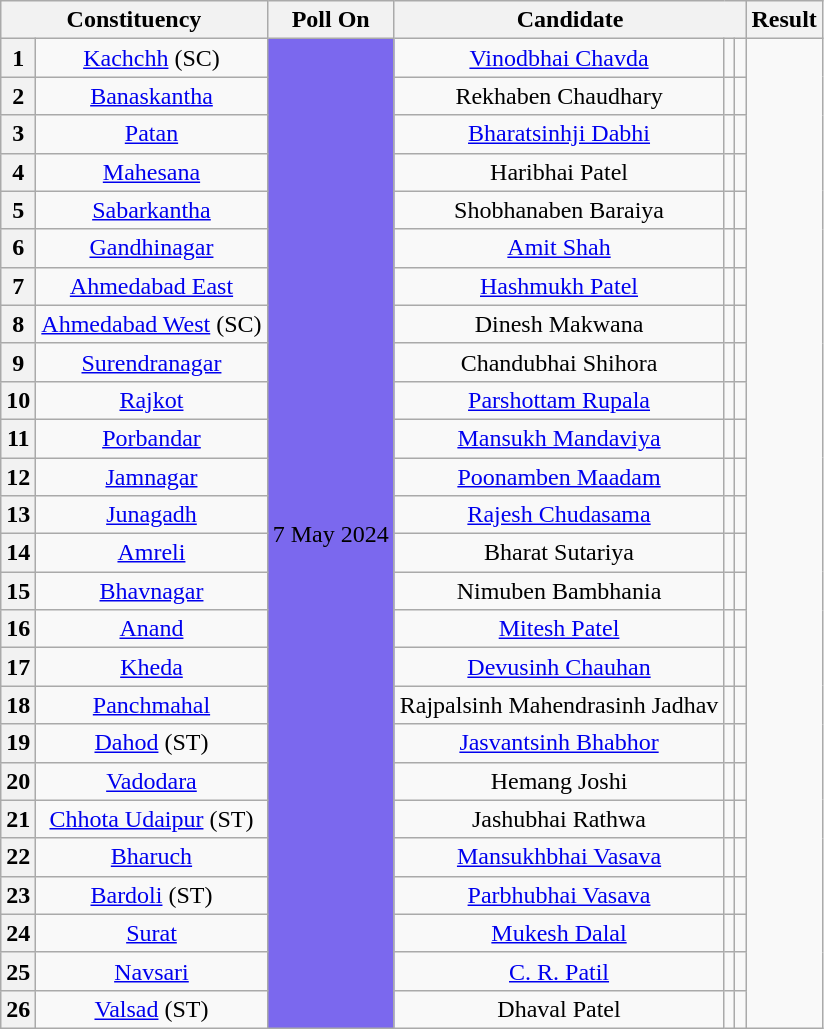<table class="wikitable sortable" style="text-align:center;">
<tr>
<th colspan="2">Constituency</th>
<th>Poll On</th>
<th colspan="3">Candidate</th>
<th>Result</th>
</tr>
<tr>
<th>1</th>
<td><a href='#'>Kachchh</a> (SC)</td>
<td rowspan="26" bgcolor=#7B68EE>7 May 2024</td>
<td><a href='#'>Vinodbhai Chavda</a></td>
<td></td>
<td></td>
</tr>
<tr>
<th>2</th>
<td><a href='#'>Banaskantha</a></td>
<td>Rekhaben Chaudhary</td>
<td></td>
<td></td>
</tr>
<tr>
<th>3</th>
<td><a href='#'>Patan</a></td>
<td><a href='#'>Bharatsinhji Dabhi</a></td>
<td></td>
<td></td>
</tr>
<tr>
<th>4</th>
<td><a href='#'>Mahesana</a></td>
<td>Haribhai Patel</td>
<td></td>
<td></td>
</tr>
<tr>
<th>5</th>
<td><a href='#'>Sabarkantha</a></td>
<td>Shobhanaben Baraiya</td>
<td></td>
<td></td>
</tr>
<tr>
<th>6</th>
<td><a href='#'>Gandhinagar</a></td>
<td><a href='#'>Amit Shah</a></td>
<td></td>
<td></td>
</tr>
<tr>
<th>7</th>
<td><a href='#'>Ahmedabad East</a></td>
<td><a href='#'>Hashmukh Patel</a></td>
<td></td>
<td></td>
</tr>
<tr>
<th>8</th>
<td><a href='#'>Ahmedabad West</a> (SC)</td>
<td>Dinesh Makwana</td>
<td></td>
<td></td>
</tr>
<tr>
<th>9</th>
<td><a href='#'>Surendranagar</a></td>
<td>Chandubhai Shihora</td>
<td></td>
<td></td>
</tr>
<tr>
<th>10</th>
<td><a href='#'>Rajkot</a></td>
<td><a href='#'>Parshottam Rupala</a></td>
<td></td>
<td></td>
</tr>
<tr>
<th>11</th>
<td><a href='#'>Porbandar</a></td>
<td><a href='#'>Mansukh Mandaviya</a></td>
<td></td>
<td></td>
</tr>
<tr>
<th>12</th>
<td><a href='#'>Jamnagar</a></td>
<td><a href='#'>Poonamben Maadam</a></td>
<td></td>
<td></td>
</tr>
<tr>
<th>13</th>
<td><a href='#'>Junagadh</a></td>
<td><a href='#'>Rajesh Chudasama</a></td>
<td></td>
<td></td>
</tr>
<tr>
<th>14</th>
<td><a href='#'>Amreli</a></td>
<td>Bharat Sutariya</td>
<td></td>
<td></td>
</tr>
<tr>
<th>15</th>
<td><a href='#'>Bhavnagar</a></td>
<td>Nimuben Bambhania</td>
<td></td>
<td></td>
</tr>
<tr>
<th>16</th>
<td><a href='#'>Anand</a></td>
<td><a href='#'>Mitesh Patel</a></td>
<td></td>
<td></td>
</tr>
<tr>
<th>17</th>
<td><a href='#'>Kheda</a></td>
<td><a href='#'>Devusinh Chauhan</a></td>
<td></td>
<td></td>
</tr>
<tr>
<th>18</th>
<td><a href='#'>Panchmahal</a></td>
<td>Rajpalsinh Mahendrasinh Jadhav</td>
<td></td>
<td></td>
</tr>
<tr>
<th>19</th>
<td><a href='#'>Dahod</a> (ST)</td>
<td><a href='#'>Jasvantsinh Bhabhor</a></td>
<td></td>
<td></td>
</tr>
<tr>
<th>20</th>
<td><a href='#'>Vadodara</a></td>
<td>Hemang Joshi</td>
<td></td>
<td></td>
</tr>
<tr>
<th>21</th>
<td><a href='#'>Chhota Udaipur</a> (ST)</td>
<td>Jashubhai Rathwa</td>
<td></td>
<td></td>
</tr>
<tr>
<th>22</th>
<td><a href='#'>Bharuch</a></td>
<td><a href='#'>Mansukhbhai Vasava</a></td>
<td></td>
<td></td>
</tr>
<tr>
<th>23</th>
<td><a href='#'>Bardoli</a> (ST)</td>
<td><a href='#'>Parbhubhai Vasava</a></td>
<td></td>
<td></td>
</tr>
<tr>
<th>24</th>
<td><a href='#'>Surat</a></td>
<td><a href='#'>Mukesh Dalal</a></td>
<td></td>
<td></td>
</tr>
<tr>
<th>25</th>
<td><a href='#'>Navsari</a></td>
<td><a href='#'>C. R. Patil</a></td>
<td></td>
<td></td>
</tr>
<tr>
<th>26</th>
<td><a href='#'>Valsad</a> (ST)</td>
<td>Dhaval Patel</td>
<td></td>
<td></td>
</tr>
</table>
